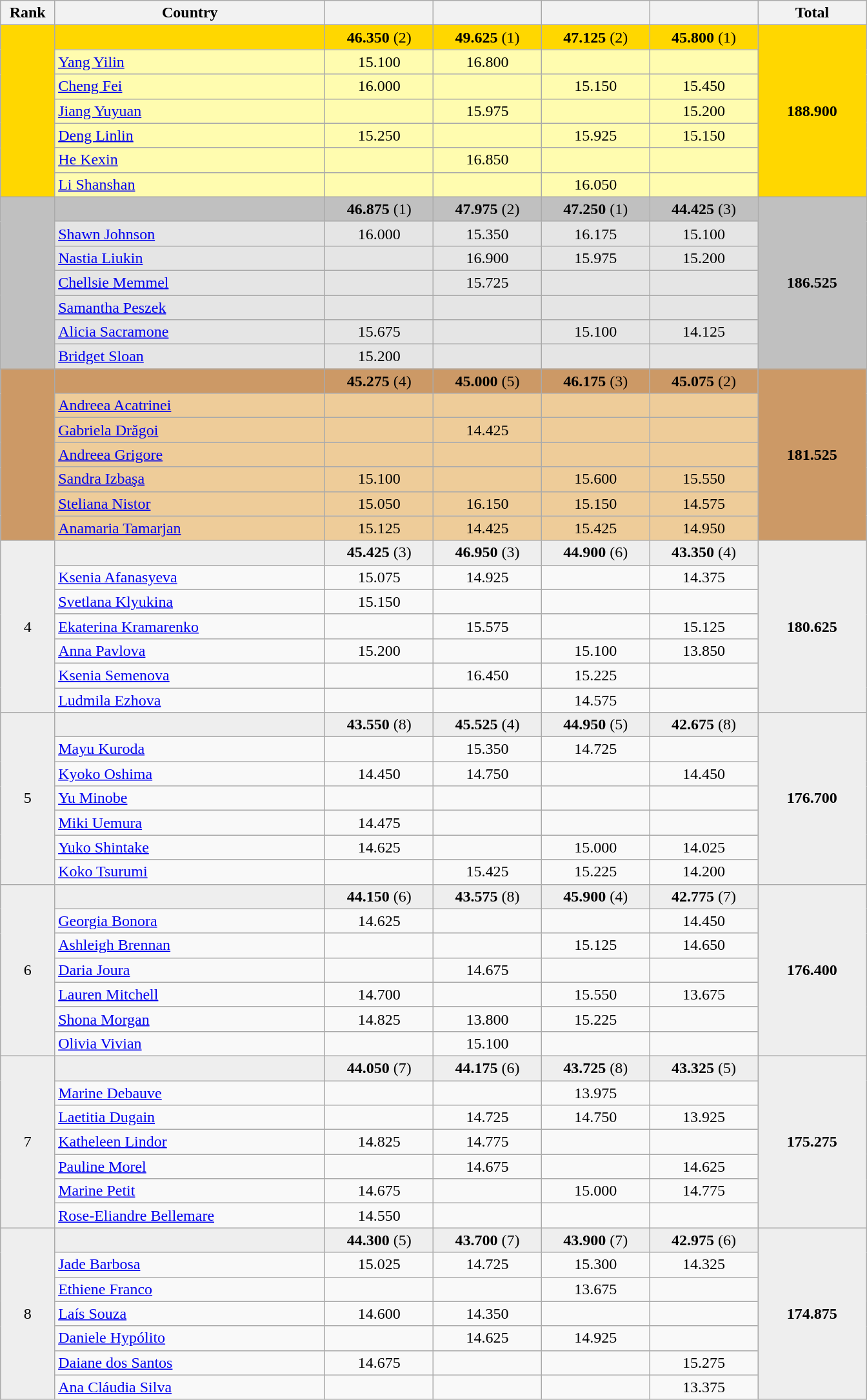<table class="wikitable">
<tr>
<th width="5%">Rank</th>
<th width="25%">Country</th>
<th width="10%"></th>
<th width="10%"></th>
<th width="10%"></th>
<th width="10%"></th>
<th width="10%">Total</th>
</tr>
<tr bgcolor=gold>
<td rowspan=7 align="center"></td>
<td><strong></strong></td>
<td align="center"><strong>46.350</strong> (2)</td>
<td align="center"><strong>49.625</strong> (1)</td>
<td align="center"><strong>47.125</strong> (2)</td>
<td align="center"><strong>45.800</strong> (1)</td>
<td align="center" rowspan=7><strong>188.900</strong></td>
</tr>
<tr bgcolor=fffcaf>
<td><a href='#'>Yang Yilin</a></td>
<td align="center">15.100</td>
<td align="center">16.800</td>
<td align="center"></td>
<td align="center"></td>
</tr>
<tr bgcolor=fffcaf>
<td><a href='#'>Cheng Fei</a></td>
<td align="center">16.000</td>
<td align="center"></td>
<td align="center">15.150</td>
<td align="center">15.450</td>
</tr>
<tr bgcolor=fffcaf>
<td><a href='#'>Jiang Yuyuan</a></td>
<td align="center"></td>
<td align="center">15.975</td>
<td align="center"></td>
<td align="center">15.200</td>
</tr>
<tr bgcolor=fffcaf>
<td><a href='#'>Deng Linlin</a></td>
<td align="center">15.250</td>
<td align="center"></td>
<td align="center">15.925</td>
<td align="center">15.150</td>
</tr>
<tr bgcolor=fffcaf>
<td><a href='#'>He Kexin</a></td>
<td align="center"></td>
<td align="center">16.850</td>
<td align="center"></td>
<td align="center"></td>
</tr>
<tr bgcolor=fffcaf>
<td><a href='#'>Li Shanshan</a></td>
<td align="center"></td>
<td align="center"></td>
<td align="center">16.050</td>
<td align="center"></td>
</tr>
<tr bgcolor=silver>
<td rowspan=7 align="center"></td>
<td><strong></strong></td>
<td align="center"><strong>46.875</strong>  (1)</td>
<td align="center"><strong>47.975</strong>  (2)</td>
<td align="center"><strong>47.250</strong>  (1)</td>
<td align="center"><strong>44.425</strong>  (3)</td>
<td align="center" rowspan=7><strong>186.525</strong></td>
</tr>
<tr bgcolor=e5e5e5>
<td><a href='#'>Shawn Johnson</a></td>
<td align="center">16.000</td>
<td align="center">15.350</td>
<td align="center">16.175</td>
<td align="center">15.100</td>
</tr>
<tr bgcolor=e5e5e5>
<td><a href='#'>Nastia Liukin</a></td>
<td align="center"></td>
<td align="center">16.900</td>
<td align="center">15.975</td>
<td align="center">15.200</td>
</tr>
<tr bgcolor=e5e5e5>
<td><a href='#'>Chellsie Memmel</a></td>
<td align="center"></td>
<td align="center">15.725</td>
<td align="center"></td>
<td align="center"></td>
</tr>
<tr bgcolor=e5e5e5>
<td><a href='#'>Samantha Peszek</a></td>
<td align="center"></td>
<td align="center"></td>
<td align="center"></td>
<td align="center"></td>
</tr>
<tr bgcolor=e5e5e5>
<td><a href='#'>Alicia Sacramone</a></td>
<td align="center">15.675</td>
<td align="center"></td>
<td align="center">15.100</td>
<td align="center">14.125</td>
</tr>
<tr bgcolor=e5e5e5>
<td><a href='#'>Bridget Sloan</a></td>
<td align="center">15.200</td>
<td align="center"></td>
<td align="center"></td>
<td align="center"></td>
</tr>
<tr bgcolor=cc9966>
<td rowspan=7 align="center"></td>
<td><strong></strong></td>
<td align="center"><strong>45.275</strong>  (4)</td>
<td align="center"><strong>45.000</strong>  (5)</td>
<td align="center"><strong>46.175</strong>  (3)</td>
<td align="center"><strong>45.075</strong>  (2)</td>
<td align="center" rowspan=7><strong>181.525</strong></td>
</tr>
<tr bgcolor=eecc99>
<td><a href='#'>Andreea Acatrinei</a></td>
<td align="center"></td>
<td align="center"></td>
<td align="center"></td>
<td align="center"></td>
</tr>
<tr bgcolor=eecc99>
<td><a href='#'>Gabriela Drăgoi</a></td>
<td align="center"></td>
<td align="center">14.425</td>
<td align="center"></td>
<td align="center"></td>
</tr>
<tr bgcolor=eecc99>
<td><a href='#'>Andreea Grigore</a></td>
<td align="center"></td>
<td align="center"></td>
<td align="center"></td>
<td align="center"></td>
</tr>
<tr bgcolor=eecc99>
<td><a href='#'>Sandra Izbaşa</a></td>
<td align="center">15.100</td>
<td align="center"></td>
<td align="center">15.600</td>
<td align="center">15.550</td>
</tr>
<tr bgcolor=eecc99>
<td><a href='#'>Steliana Nistor</a></td>
<td align="center">15.050</td>
<td align="center">16.150</td>
<td align="center">15.150</td>
<td align="center">14.575</td>
</tr>
<tr bgcolor=eecc99>
<td><a href='#'>Anamaria Tamarjan</a></td>
<td align="center">15.125</td>
<td align="center">14.425</td>
<td align="center">15.425</td>
<td align="center">14.950</td>
</tr>
<tr bgcolor=eeeeee>
<td rowspan=7 align="center">4</td>
<td><strong></strong></td>
<td align="center"><strong>45.425</strong>  (3)</td>
<td align="center"><strong>46.950</strong>  (3)</td>
<td align="center"><strong>44.900</strong>  (6)</td>
<td align="center"><strong>43.350</strong>  (4)</td>
<td align="center" rowspan=7><strong>180.625</strong></td>
</tr>
<tr>
<td><a href='#'>Ksenia Afanasyeva</a></td>
<td align="center">15.075</td>
<td align="center">14.925</td>
<td align="center"></td>
<td align="center">14.375</td>
</tr>
<tr>
<td><a href='#'>Svetlana Klyukina</a></td>
<td align="center">15.150</td>
<td align="center"></td>
<td align="center"></td>
<td align="center"></td>
</tr>
<tr>
<td><a href='#'>Ekaterina Kramarenko</a></td>
<td align="center"></td>
<td align="center">15.575</td>
<td align="center"></td>
<td align="center">15.125</td>
</tr>
<tr>
<td><a href='#'>Anna Pavlova</a></td>
<td align="center">15.200</td>
<td align="center"></td>
<td align="center">15.100</td>
<td align="center">13.850</td>
</tr>
<tr>
<td><a href='#'>Ksenia Semenova</a></td>
<td align="center"></td>
<td align="center">16.450</td>
<td align="center">15.225</td>
<td align="center"></td>
</tr>
<tr>
<td><a href='#'>Ludmila Ezhova</a></td>
<td align="center"></td>
<td align="center"></td>
<td align="center">14.575</td>
<td align="center"></td>
</tr>
<tr bgcolor=eeeeee>
<td rowspan=7 align="center">5</td>
<td><strong></strong></td>
<td align="center"><strong>43.550</strong>  (8)</td>
<td align="center"><strong>45.525</strong>  (4)</td>
<td align="center"><strong>44.950</strong>  (5)</td>
<td align="center"><strong>42.675</strong>  (8)</td>
<td align="center" rowspan=7><strong>176.700</strong></td>
</tr>
<tr>
<td><a href='#'>Mayu Kuroda</a></td>
<td align="center"></td>
<td align="center">15.350</td>
<td align="center">14.725</td>
<td align="center"></td>
</tr>
<tr>
<td><a href='#'>Kyoko Oshima</a></td>
<td align="center">14.450</td>
<td align="center">14.750</td>
<td align="center"></td>
<td align="center">14.450</td>
</tr>
<tr>
<td><a href='#'>Yu Minobe</a></td>
<td align="center"></td>
<td align="center"></td>
<td align="center"></td>
<td align="center"></td>
</tr>
<tr>
<td><a href='#'>Miki Uemura</a></td>
<td align="center">14.475</td>
<td align="center"></td>
<td align="center"></td>
<td align="center"></td>
</tr>
<tr>
<td><a href='#'>Yuko Shintake</a></td>
<td align="center">14.625</td>
<td align="center"></td>
<td align="center">15.000</td>
<td align="center">14.025</td>
</tr>
<tr>
<td><a href='#'>Koko Tsurumi</a></td>
<td align="center"></td>
<td align="center">15.425</td>
<td align="center">15.225</td>
<td align="center">14.200</td>
</tr>
<tr bgcolor=eeeeee>
<td rowspan=7 align="center">6</td>
<td><strong></strong></td>
<td align="center"><strong>44.150</strong>  (6)</td>
<td align="center"><strong>43.575</strong>  (8)</td>
<td align="center"><strong>45.900</strong>  (4)</td>
<td align="center"><strong>42.775</strong>  (7)</td>
<td align="center" rowspan=7><strong>176.400</strong></td>
</tr>
<tr>
<td><a href='#'>Georgia Bonora</a></td>
<td align="center">14.625</td>
<td align="center"></td>
<td align="center"></td>
<td align="center">14.450</td>
</tr>
<tr>
<td><a href='#'>Ashleigh Brennan</a></td>
<td align="center"></td>
<td align="center"></td>
<td align="center">15.125</td>
<td align="center">14.650</td>
</tr>
<tr>
<td><a href='#'>Daria Joura</a></td>
<td align="center"></td>
<td align="center">14.675</td>
<td align="center"></td>
<td align="center"></td>
</tr>
<tr>
<td><a href='#'>Lauren Mitchell</a></td>
<td align="center">14.700</td>
<td align="center"></td>
<td align="center">15.550</td>
<td align="center">13.675</td>
</tr>
<tr>
<td><a href='#'>Shona Morgan</a></td>
<td align="center">14.825</td>
<td align="center">13.800</td>
<td align="center">15.225</td>
<td align="center"></td>
</tr>
<tr>
<td><a href='#'>Olivia Vivian</a></td>
<td align="center"></td>
<td align="center">15.100</td>
<td align="center"></td>
<td align="center"></td>
</tr>
<tr bgcolor=eeeeee>
<td rowspan=7 align="center">7</td>
<td><strong></strong></td>
<td align="center"><strong>44.050</strong>  (7)</td>
<td align="center"><strong>44.175</strong>  (6)</td>
<td align="center"><strong>43.725</strong>  (8)</td>
<td align="center"><strong>43.325</strong>  (5)</td>
<td align="center" rowspan=7><strong>175.275</strong></td>
</tr>
<tr>
<td><a href='#'>Marine Debauve</a></td>
<td align="center"></td>
<td align="center"></td>
<td align="center">13.975</td>
<td align="center"></td>
</tr>
<tr>
<td><a href='#'>Laetitia Dugain</a></td>
<td align="center"></td>
<td align="center">14.725</td>
<td align="center">14.750</td>
<td align="center">13.925</td>
</tr>
<tr>
<td><a href='#'>Katheleen Lindor</a></td>
<td align="center">14.825</td>
<td align="center">14.775</td>
<td align="center"></td>
<td align="center"></td>
</tr>
<tr>
<td><a href='#'>Pauline Morel</a></td>
<td align="center"></td>
<td align="center">14.675</td>
<td align="center"></td>
<td align="center">14.625</td>
</tr>
<tr>
<td><a href='#'>Marine Petit</a></td>
<td align="center">14.675</td>
<td align="center"></td>
<td align="center">15.000</td>
<td align="center">14.775</td>
</tr>
<tr>
<td><a href='#'>Rose-Eliandre Bellemare</a></td>
<td align="center">14.550</td>
<td align="center"></td>
<td align="center"></td>
<td align="center"></td>
</tr>
<tr bgcolor=eeeeee>
<td rowspan=7 align="center">8</td>
<td><strong></strong></td>
<td align="center"><strong>44.300</strong>  (5)</td>
<td align="center"><strong>43.700</strong>  (7)</td>
<td align="center"><strong>43.900</strong>  (7)</td>
<td align="center"><strong>42.975</strong>  (6)</td>
<td align="center" rowspan=7><strong>174.875</strong></td>
</tr>
<tr>
<td><a href='#'>Jade Barbosa</a></td>
<td align="center">15.025</td>
<td align="center">14.725</td>
<td align="center">15.300</td>
<td align="center">14.325</td>
</tr>
<tr>
<td><a href='#'>Ethiene Franco</a></td>
<td align="center"></td>
<td align="center"></td>
<td align="center">13.675</td>
<td align="center"></td>
</tr>
<tr>
<td><a href='#'>Laís Souza</a></td>
<td align="center">14.600</td>
<td align="center">14.350</td>
<td align="center"></td>
<td align="center"></td>
</tr>
<tr>
<td><a href='#'>Daniele Hypólito</a></td>
<td align="center"></td>
<td align="center">14.625</td>
<td align="center">14.925</td>
<td align="center"></td>
</tr>
<tr>
<td><a href='#'>Daiane dos Santos</a></td>
<td align="center">14.675</td>
<td align="center"></td>
<td align="center"></td>
<td align="center">15.275</td>
</tr>
<tr>
<td><a href='#'>Ana Cláudia Silva</a></td>
<td align="center"></td>
<td align="center"></td>
<td align="center"></td>
<td align="center">13.375</td>
</tr>
</table>
